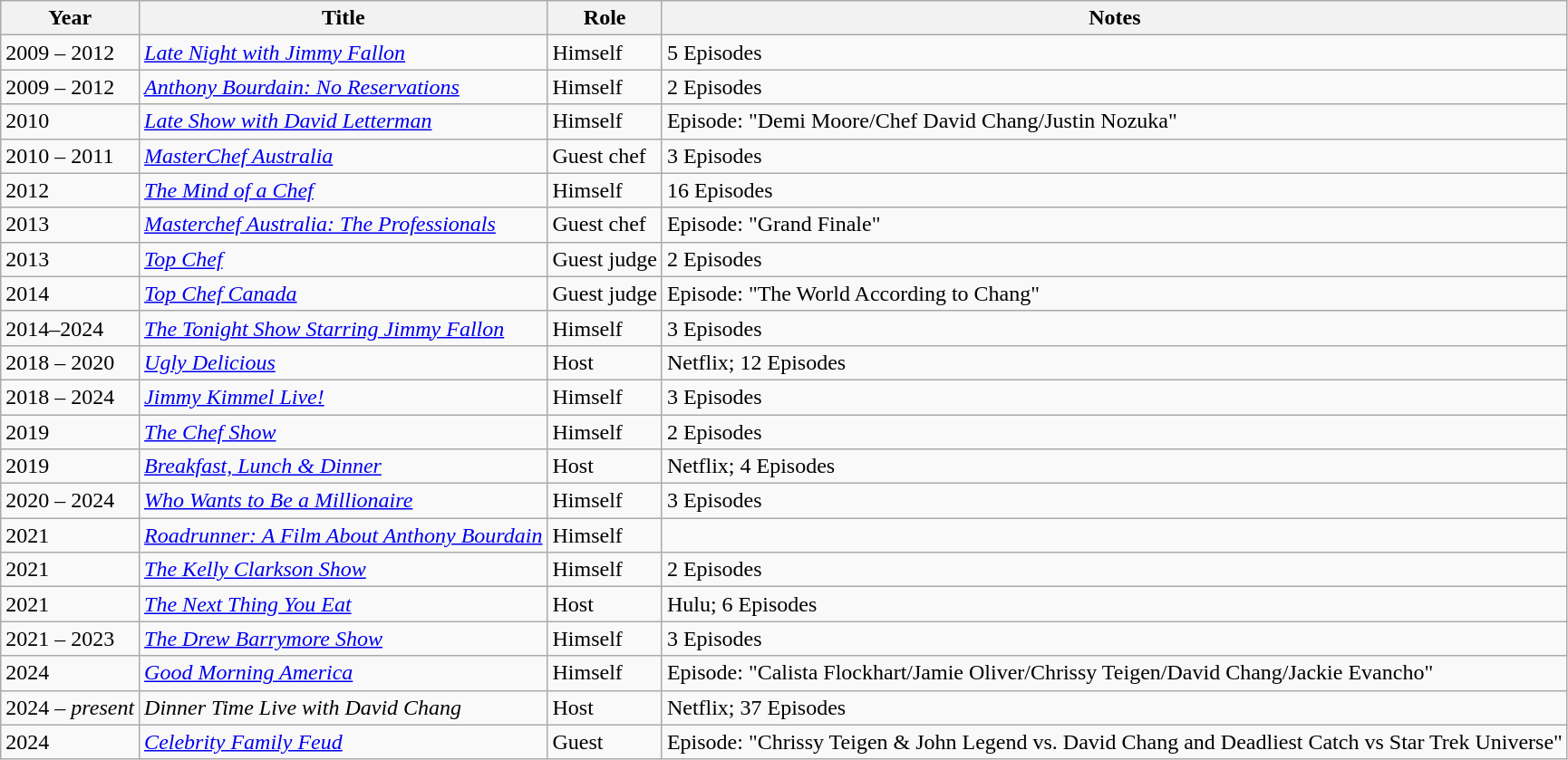<table class="wikitable sortable">
<tr>
<th>Year</th>
<th>Title</th>
<th>Role</th>
<th>Notes</th>
</tr>
<tr>
<td>2009 – 2012</td>
<td><em><a href='#'>Late Night with Jimmy Fallon</a></em></td>
<td>Himself</td>
<td>5 Episodes</td>
</tr>
<tr>
<td>2009 – 2012</td>
<td><em><a href='#'>Anthony Bourdain: No Reservations</a></em></td>
<td>Himself</td>
<td>2 Episodes</td>
</tr>
<tr>
<td>2010</td>
<td><em><a href='#'>Late Show with David Letterman</a></em></td>
<td>Himself</td>
<td>Episode: "Demi Moore/Chef David Chang/Justin Nozuka"</td>
</tr>
<tr>
<td>2010 – 2011</td>
<td><em><a href='#'>MasterChef Australia</a></em></td>
<td>Guest chef</td>
<td>3 Episodes</td>
</tr>
<tr>
<td>2012</td>
<td><em><a href='#'>The Mind of a Chef</a></em></td>
<td>Himself</td>
<td>16 Episodes</td>
</tr>
<tr>
<td>2013</td>
<td><em><a href='#'>Masterchef Australia: The Professionals</a></em></td>
<td>Guest chef</td>
<td>Episode: "Grand Finale"</td>
</tr>
<tr>
<td>2013</td>
<td><em><a href='#'>Top Chef</a></em></td>
<td>Guest judge</td>
<td>2 Episodes</td>
</tr>
<tr>
<td>2014</td>
<td><em><a href='#'>Top Chef Canada</a></em></td>
<td>Guest judge</td>
<td>Episode: "The World According to Chang"</td>
</tr>
<tr>
<td>2014–2024</td>
<td><em><a href='#'>The Tonight Show Starring Jimmy Fallon</a></em></td>
<td>Himself</td>
<td>3 Episodes</td>
</tr>
<tr>
<td>2018 – 2020</td>
<td><em><a href='#'>Ugly Delicious</a></em></td>
<td>Host</td>
<td>Netflix; 12 Episodes</td>
</tr>
<tr>
<td>2018 – 2024</td>
<td><em><a href='#'>Jimmy Kimmel Live!</a></em></td>
<td>Himself</td>
<td>3 Episodes</td>
</tr>
<tr>
<td>2019</td>
<td><em><a href='#'>The Chef Show</a></em></td>
<td>Himself</td>
<td>2 Episodes</td>
</tr>
<tr>
<td>2019</td>
<td><em><a href='#'>Breakfast, Lunch & Dinner</a></em></td>
<td>Host</td>
<td>Netflix; 4 Episodes</td>
</tr>
<tr>
<td>2020 – 2024</td>
<td><em><a href='#'>Who Wants to Be a Millionaire</a></em></td>
<td>Himself</td>
<td>3 Episodes</td>
</tr>
<tr>
<td>2021</td>
<td><em><a href='#'>Roadrunner: A Film About Anthony Bourdain</a></em></td>
<td>Himself</td>
<td></td>
</tr>
<tr>
<td>2021</td>
<td><em><a href='#'>The Kelly Clarkson Show</a></em></td>
<td>Himself</td>
<td>2 Episodes</td>
</tr>
<tr>
<td>2021</td>
<td><em><a href='#'>The Next Thing You Eat</a></em></td>
<td>Host</td>
<td>Hulu; 6 Episodes</td>
</tr>
<tr>
<td>2021 – 2023</td>
<td><em><a href='#'>The Drew Barrymore Show</a></em></td>
<td>Himself</td>
<td>3 Episodes</td>
</tr>
<tr>
<td>2024</td>
<td><em><a href='#'>Good Morning America</a></em></td>
<td>Himself</td>
<td>Episode: "Calista Flockhart/Jamie Oliver/Chrissy Teigen/David Chang/Jackie Evancho"</td>
</tr>
<tr>
<td>2024 <em>– present</em></td>
<td><em>Dinner Time Live with David Chang</em></td>
<td>Host</td>
<td>Netflix; 37 Episodes</td>
</tr>
<tr>
<td>2024</td>
<td><em><a href='#'>Celebrity Family Feud</a></em></td>
<td>Guest</td>
<td>Episode: "Chrissy Teigen & John Legend vs. David Chang and Deadliest Catch vs Star Trek Universe"</td>
</tr>
</table>
